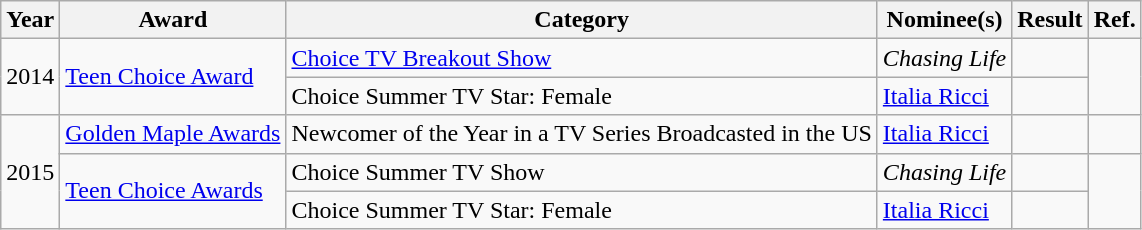<table class="wikitable">
<tr>
<th>Year</th>
<th>Award</th>
<th>Category</th>
<th>Nominee(s)</th>
<th>Result</th>
<th>Ref.</th>
</tr>
<tr>
<td rowspan="2">2014</td>
<td rowspan="2"><a href='#'>Teen Choice Award</a></td>
<td><a href='#'>Choice TV Breakout Show</a></td>
<td><em>Chasing Life</em></td>
<td></td>
<td rowspan="2" style="text-align:center;"></td>
</tr>
<tr>
<td>Choice Summer TV Star: Female</td>
<td><a href='#'>Italia Ricci</a></td>
<td></td>
</tr>
<tr>
<td rowspan="3">2015</td>
<td><a href='#'>Golden Maple Awards</a></td>
<td>Newcomer of the Year in a TV Series Broadcasted in the US</td>
<td><a href='#'>Italia Ricci</a></td>
<td></td>
<td style="text-align:center;"></td>
</tr>
<tr>
<td rowspan=2><a href='#'>Teen Choice Awards</a></td>
<td>Choice Summer TV Show</td>
<td><em>Chasing Life</em></td>
<td></td>
<td rowspan="2" style="text-align:center;"></td>
</tr>
<tr>
<td>Choice Summer TV Star: Female</td>
<td><a href='#'>Italia Ricci</a></td>
<td></td>
</tr>
</table>
